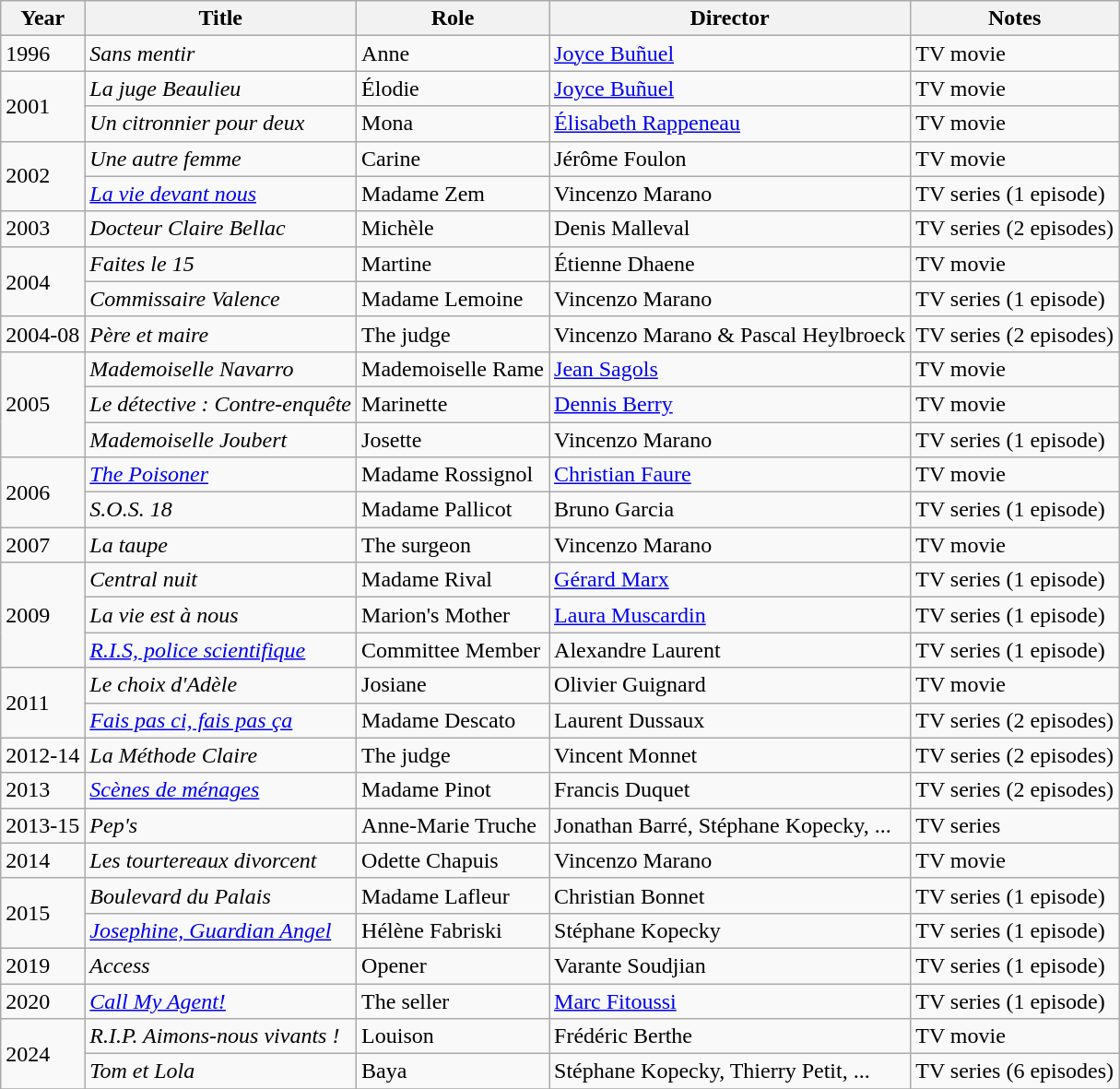<table class="wikitable sortable">
<tr>
<th>Year</th>
<th>Title</th>
<th>Role</th>
<th>Director</th>
<th class="unsortable">Notes</th>
</tr>
<tr>
<td>1996</td>
<td><em>Sans mentir</em></td>
<td>Anne</td>
<td><a href='#'>Joyce Buñuel</a></td>
<td>TV movie</td>
</tr>
<tr>
<td rowspan=2>2001</td>
<td><em>La juge Beaulieu</em></td>
<td>Élodie</td>
<td><a href='#'>Joyce Buñuel</a></td>
<td>TV movie</td>
</tr>
<tr>
<td><em>Un citronnier pour deux</em></td>
<td>Mona</td>
<td><a href='#'>Élisabeth Rappeneau</a></td>
<td>TV movie</td>
</tr>
<tr>
<td rowspan=2>2002</td>
<td><em>Une autre femme</em></td>
<td>Carine</td>
<td>Jérôme Foulon</td>
<td>TV movie</td>
</tr>
<tr>
<td><em><a href='#'>La vie devant nous</a></em></td>
<td>Madame Zem</td>
<td>Vincenzo Marano</td>
<td>TV series (1 episode)</td>
</tr>
<tr>
<td>2003</td>
<td><em>Docteur Claire Bellac</em></td>
<td>Michèle</td>
<td>Denis Malleval</td>
<td>TV series (2 episodes)</td>
</tr>
<tr>
<td rowspan=2>2004</td>
<td><em>Faites le 15</em></td>
<td>Martine</td>
<td>Étienne Dhaene</td>
<td>TV movie</td>
</tr>
<tr>
<td><em>Commissaire Valence</em></td>
<td>Madame Lemoine</td>
<td>Vincenzo Marano</td>
<td>TV series (1 episode)</td>
</tr>
<tr>
<td>2004-08</td>
<td><em>Père et maire</em></td>
<td>The judge</td>
<td>Vincenzo Marano & Pascal Heylbroeck</td>
<td>TV series (2 episodes)</td>
</tr>
<tr>
<td rowspan=3>2005</td>
<td><em>Mademoiselle Navarro</em></td>
<td>Mademoiselle Rame</td>
<td><a href='#'>Jean Sagols</a></td>
<td>TV movie</td>
</tr>
<tr>
<td><em>Le détective : Contre-enquête</em></td>
<td>Marinette</td>
<td><a href='#'>Dennis Berry</a></td>
<td>TV movie</td>
</tr>
<tr>
<td><em>Mademoiselle Joubert</em></td>
<td>Josette</td>
<td>Vincenzo Marano</td>
<td>TV series (1 episode)</td>
</tr>
<tr>
<td rowspan=2>2006</td>
<td><em><a href='#'>The Poisoner</a></em></td>
<td>Madame Rossignol</td>
<td><a href='#'>Christian Faure</a></td>
<td>TV movie</td>
</tr>
<tr>
<td><em>S.O.S. 18</em></td>
<td>Madame Pallicot</td>
<td>Bruno Garcia</td>
<td>TV series (1 episode)</td>
</tr>
<tr>
<td>2007</td>
<td><em>La taupe</em></td>
<td>The surgeon</td>
<td>Vincenzo Marano</td>
<td>TV movie</td>
</tr>
<tr>
<td rowspan=3>2009</td>
<td><em>Central nuit</em></td>
<td>Madame Rival</td>
<td><a href='#'>Gérard Marx</a></td>
<td>TV series (1 episode)</td>
</tr>
<tr>
<td><em>La vie est à nous</em></td>
<td>Marion's Mother</td>
<td><a href='#'>Laura Muscardin</a></td>
<td>TV series (1 episode)</td>
</tr>
<tr>
<td><em><a href='#'>R.I.S, police scientifique</a></em></td>
<td>Committee Member</td>
<td>Alexandre Laurent</td>
<td>TV series (1 episode)</td>
</tr>
<tr>
<td rowspan=2>2011</td>
<td><em>Le choix d'Adèle</em></td>
<td>Josiane</td>
<td>Olivier Guignard</td>
<td>TV movie</td>
</tr>
<tr>
<td><em><a href='#'>Fais pas ci, fais pas ça</a></em></td>
<td>Madame Descato</td>
<td>Laurent Dussaux</td>
<td>TV series (2 episodes)</td>
</tr>
<tr>
<td>2012-14</td>
<td><em>La Méthode Claire</em></td>
<td>The judge</td>
<td>Vincent Monnet</td>
<td>TV series (2 episodes)</td>
</tr>
<tr>
<td>2013</td>
<td><em><a href='#'>Scènes de ménages</a></em></td>
<td>Madame Pinot</td>
<td>Francis Duquet</td>
<td>TV series (2 episodes)</td>
</tr>
<tr>
<td>2013-15</td>
<td><em>Pep's</em></td>
<td>Anne-Marie Truche</td>
<td>Jonathan Barré, Stéphane Kopecky, ...</td>
<td>TV series</td>
</tr>
<tr>
<td>2014</td>
<td><em>Les tourtereaux divorcent</em></td>
<td>Odette Chapuis</td>
<td>Vincenzo Marano</td>
<td>TV movie</td>
</tr>
<tr>
<td rowspan=2>2015</td>
<td><em>Boulevard du Palais</em></td>
<td>Madame Lafleur</td>
<td>Christian Bonnet</td>
<td>TV series (1 episode)</td>
</tr>
<tr>
<td><em><a href='#'>Josephine, Guardian Angel</a></em></td>
<td>Hélène Fabriski</td>
<td>Stéphane Kopecky</td>
<td>TV series (1 episode)</td>
</tr>
<tr>
<td>2019</td>
<td><em>Access</em></td>
<td>Opener</td>
<td>Varante Soudjian</td>
<td>TV series (1 episode)</td>
</tr>
<tr>
<td>2020</td>
<td><em><a href='#'>Call My Agent!</a></em></td>
<td>The seller</td>
<td><a href='#'>Marc Fitoussi</a></td>
<td>TV series (1 episode)</td>
</tr>
<tr>
<td rowspan=2>2024</td>
<td><em>R.I.P. Aimons-nous vivants !</em></td>
<td>Louison</td>
<td>Frédéric Berthe</td>
<td>TV movie</td>
</tr>
<tr>
<td><em>Tom et Lola</em></td>
<td>Baya</td>
<td>Stéphane Kopecky, Thierry Petit, ...</td>
<td>TV series (6 episodes)</td>
</tr>
<tr>
</tr>
</table>
